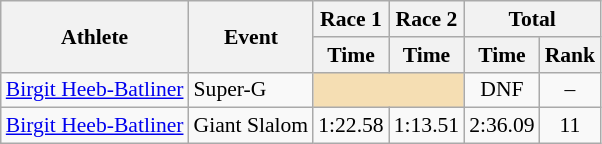<table class="wikitable" style="font-size:90%">
<tr>
<th rowspan="2">Athlete</th>
<th rowspan="2">Event</th>
<th>Race 1</th>
<th>Race 2</th>
<th colspan="2">Total</th>
</tr>
<tr>
<th>Time</th>
<th>Time</th>
<th>Time</th>
<th>Rank</th>
</tr>
<tr>
<td><a href='#'>Birgit Heeb-Batliner</a></td>
<td>Super-G</td>
<td colspan="2" bgcolor="wheat"></td>
<td align="center">DNF</td>
<td align="center">–</td>
</tr>
<tr>
<td><a href='#'>Birgit Heeb-Batliner</a></td>
<td>Giant Slalom</td>
<td align="center">1:22.58</td>
<td align="center">1:13.51</td>
<td align="center">2:36.09</td>
<td align="center">11</td>
</tr>
</table>
